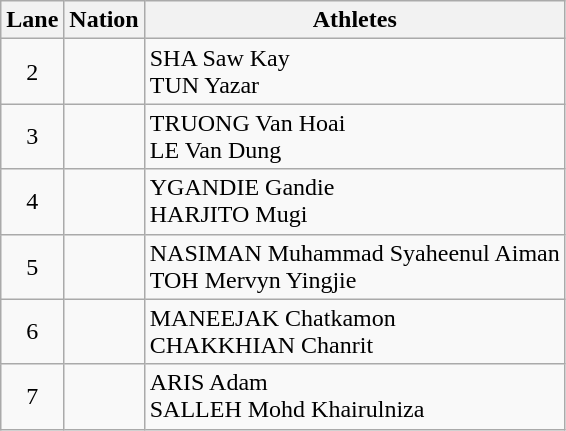<table class="wikitable sortable" style="text-align:center">
<tr>
<th>Lane</th>
<th>Nation</th>
<th>Athletes</th>
</tr>
<tr>
<td>2</td>
<td align=left></td>
<td align=left>SHA Saw Kay <br> TUN Yazar</td>
</tr>
<tr>
<td>3</td>
<td align=left></td>
<td align=left>TRUONG Van Hoai <br> LE Van Dung</td>
</tr>
<tr>
<td>4</td>
<td align=left></td>
<td align=left>YGANDIE Gandie <br> HARJITO Mugi</td>
</tr>
<tr>
<td>5</td>
<td align=left></td>
<td align=left>NASIMAN Muhammad Syaheenul Aiman <br> TOH Mervyn Yingjie</td>
</tr>
<tr>
<td>6</td>
<td align=left></td>
<td align=left>MANEEJAK Chatkamon <br> CHAKKHIAN Chanrit</td>
</tr>
<tr>
<td>7</td>
<td align=left></td>
<td align=left>ARIS Adam <br> SALLEH Mohd Khairulniza</td>
</tr>
</table>
